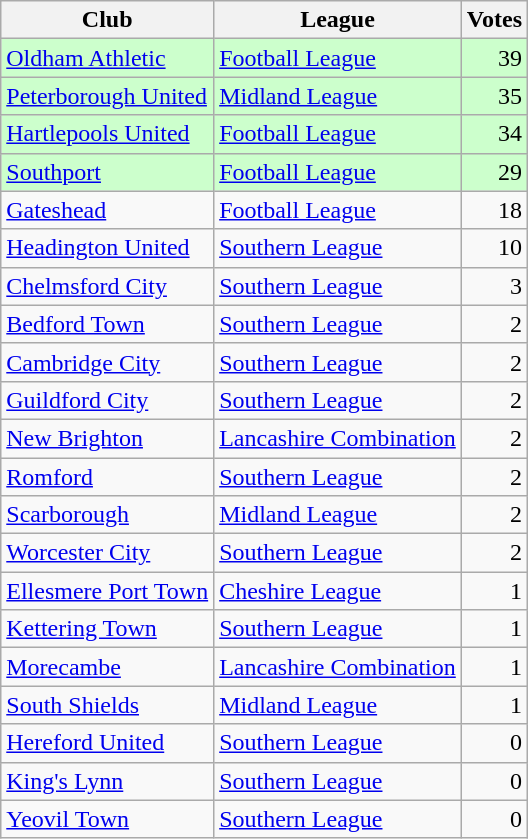<table class=wikitable style=text-align:left>
<tr>
<th>Club</th>
<th>League</th>
<th>Votes</th>
</tr>
<tr bgcolor=ccffcc>
<td><a href='#'>Oldham Athletic</a></td>
<td><a href='#'>Football League</a></td>
<td align=right>39</td>
</tr>
<tr bgcolor=ccffcc>
<td><a href='#'>Peterborough United</a></td>
<td><a href='#'>Midland League</a></td>
<td align=right>35</td>
</tr>
<tr bgcolor=ccffcc>
<td><a href='#'>Hartlepools United</a></td>
<td><a href='#'>Football League</a></td>
<td align=right>34</td>
</tr>
<tr bgcolor=ccffcc>
<td><a href='#'>Southport</a></td>
<td><a href='#'>Football League</a></td>
<td align=right>29</td>
</tr>
<tr>
<td><a href='#'>Gateshead</a></td>
<td><a href='#'>Football League</a></td>
<td align=right>18</td>
</tr>
<tr>
<td><a href='#'>Headington United</a></td>
<td><a href='#'>Southern League</a></td>
<td align=right>10</td>
</tr>
<tr>
<td><a href='#'>Chelmsford City</a></td>
<td><a href='#'>Southern League</a></td>
<td align=right>3</td>
</tr>
<tr>
<td><a href='#'>Bedford Town</a></td>
<td><a href='#'>Southern League</a></td>
<td align=right>2</td>
</tr>
<tr>
<td><a href='#'>Cambridge City</a></td>
<td><a href='#'>Southern League</a></td>
<td align=right>2</td>
</tr>
<tr>
<td><a href='#'>Guildford City</a></td>
<td><a href='#'>Southern League</a></td>
<td align=right>2</td>
</tr>
<tr>
<td><a href='#'>New Brighton</a></td>
<td><a href='#'>Lancashire Combination</a></td>
<td align=right>2</td>
</tr>
<tr>
<td><a href='#'>Romford</a></td>
<td><a href='#'>Southern League</a></td>
<td align=right>2</td>
</tr>
<tr>
<td><a href='#'>Scarborough</a></td>
<td><a href='#'>Midland League</a></td>
<td align=right>2</td>
</tr>
<tr>
<td><a href='#'>Worcester City</a></td>
<td><a href='#'>Southern League</a></td>
<td align=right>2</td>
</tr>
<tr>
<td><a href='#'>Ellesmere Port Town</a></td>
<td><a href='#'>Cheshire League</a></td>
<td align=right>1</td>
</tr>
<tr>
<td><a href='#'>Kettering Town</a></td>
<td><a href='#'>Southern League</a></td>
<td align=right>1</td>
</tr>
<tr>
<td><a href='#'>Morecambe</a></td>
<td><a href='#'>Lancashire Combination</a></td>
<td align=right>1</td>
</tr>
<tr>
<td><a href='#'>South Shields</a></td>
<td><a href='#'>Midland League</a></td>
<td align=right>1</td>
</tr>
<tr>
<td><a href='#'>Hereford United</a></td>
<td><a href='#'>Southern League</a></td>
<td align=right>0</td>
</tr>
<tr>
<td><a href='#'>King's Lynn</a></td>
<td><a href='#'>Southern League</a></td>
<td align=right>0</td>
</tr>
<tr>
<td><a href='#'>Yeovil Town</a></td>
<td><a href='#'>Southern League</a></td>
<td align=right>0</td>
</tr>
</table>
